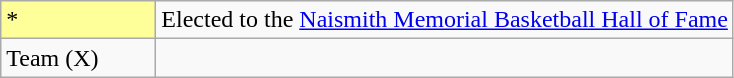<table class="wikitable">
<tr>
<td style="background-color:#ff9; width:6em">*</td>
<td>Elected to the <a href='#'>Naismith Memorial Basketball Hall of Fame</a></td>
</tr>
<tr>
<td>Team (X)</td>
<td></td>
</tr>
</table>
